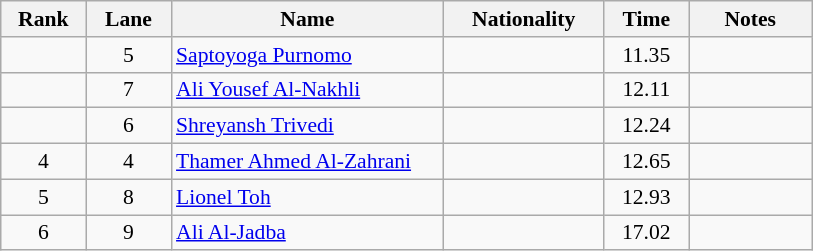<table class="wikitable sortable" style="font-size:90%; text-align:center">
<tr>
<th width="50">Rank</th>
<th width="50">Lane</th>
<th width="175">Name</th>
<th width="100">Nationality</th>
<th width="50">Time</th>
<th width="75">Notes</th>
</tr>
<tr>
<td></td>
<td>5</td>
<td align="left"><a href='#'>Saptoyoga Purnomo</a></td>
<td align="left"></td>
<td>11.35</td>
<td></td>
</tr>
<tr>
<td></td>
<td>7</td>
<td align="left"><a href='#'>Ali Yousef Al-Nakhli</a></td>
<td align="left"></td>
<td>12.11</td>
<td></td>
</tr>
<tr>
<td></td>
<td>6</td>
<td align="left"><a href='#'>Shreyansh Trivedi</a></td>
<td align="left"></td>
<td>12.24</td>
<td></td>
</tr>
<tr>
<td>4</td>
<td>4</td>
<td align="left"><a href='#'>Thamer Ahmed Al-Zahrani</a></td>
<td align="left"></td>
<td>12.65</td>
<td></td>
</tr>
<tr>
<td>5</td>
<td>8</td>
<td align="left"><a href='#'>Lionel Toh</a></td>
<td align="left"></td>
<td>12.93</td>
<td></td>
</tr>
<tr>
<td>6</td>
<td>9</td>
<td align="left"><a href='#'>Ali Al-Jadba</a></td>
<td align="left"></td>
<td>17.02</td>
<td></td>
</tr>
</table>
